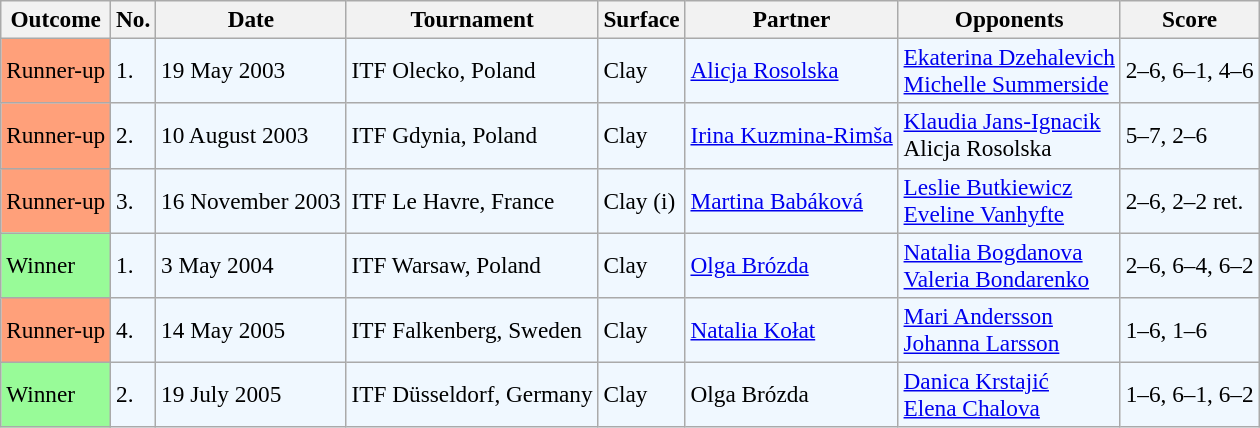<table class="sortable wikitable" style=font-size:97%>
<tr>
<th>Outcome</th>
<th>No.</th>
<th>Date</th>
<th>Tournament</th>
<th>Surface</th>
<th>Partner</th>
<th>Opponents</th>
<th>Score</th>
</tr>
<tr style="background:#f0f8ff;">
<td style="background:#ffa07a;">Runner-up</td>
<td>1.</td>
<td>19 May 2003</td>
<td>ITF Olecko, Poland</td>
<td>Clay</td>
<td> <a href='#'>Alicja Rosolska</a></td>
<td> <a href='#'>Ekaterina Dzehalevich</a> <br>  <a href='#'>Michelle Summerside</a></td>
<td>2–6, 6–1, 4–6</td>
</tr>
<tr style="background:#f0f8ff;">
<td style="background:#ffa07a;">Runner-up</td>
<td>2.</td>
<td>10 August 2003</td>
<td>ITF Gdynia, Poland</td>
<td>Clay</td>
<td> <a href='#'>Irina Kuzmina-Rimša</a></td>
<td> <a href='#'>Klaudia Jans-Ignacik</a> <br>  Alicja Rosolska</td>
<td>5–7, 2–6</td>
</tr>
<tr style="background:#f0f8ff;">
<td style="background:#ffa07a;">Runner-up</td>
<td>3.</td>
<td>16 November 2003</td>
<td>ITF Le Havre, France</td>
<td>Clay (i)</td>
<td> <a href='#'>Martina Babáková</a></td>
<td> <a href='#'>Leslie Butkiewicz</a> <br>  <a href='#'>Eveline Vanhyfte</a></td>
<td>2–6, 2–2 ret.</td>
</tr>
<tr style="background:#f0f8ff;">
<td bgcolor="98FB98">Winner</td>
<td>1.</td>
<td>3 May 2004</td>
<td>ITF Warsaw, Poland</td>
<td>Clay</td>
<td> <a href='#'>Olga Brózda</a></td>
<td> <a href='#'>Natalia Bogdanova</a> <br>  <a href='#'>Valeria Bondarenko</a></td>
<td>2–6, 6–4, 6–2</td>
</tr>
<tr style="background:#f0f8ff;">
<td style="background:#ffa07a;">Runner-up</td>
<td>4.</td>
<td>14 May 2005</td>
<td>ITF Falkenberg, Sweden</td>
<td>Clay</td>
<td> <a href='#'>Natalia Kołat</a></td>
<td> <a href='#'>Mari Andersson</a> <br>  <a href='#'>Johanna Larsson</a></td>
<td>1–6, 1–6</td>
</tr>
<tr style="background:#f0f8ff;">
<td bgcolor="98FB98">Winner</td>
<td>2.</td>
<td>19 July 2005</td>
<td>ITF Düsseldorf, Germany</td>
<td>Clay</td>
<td> Olga Brózda</td>
<td> <a href='#'>Danica Krstajić</a> <br>  <a href='#'>Elena Chalova</a></td>
<td>1–6, 6–1, 6–2</td>
</tr>
</table>
